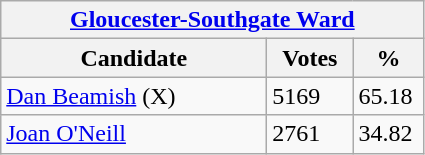<table class="wikitable">
<tr>
<th colspan="3"><a href='#'>Gloucester-Southgate Ward</a></th>
</tr>
<tr>
<th style="width: 170px">Candidate</th>
<th style="width: 50px">Votes</th>
<th style="width: 40px">%</th>
</tr>
<tr>
<td><a href='#'>Dan Beamish</a> (X)</td>
<td>5169</td>
<td>65.18</td>
</tr>
<tr>
<td><a href='#'>Joan O'Neill</a></td>
<td>2761</td>
<td>34.82</td>
</tr>
</table>
